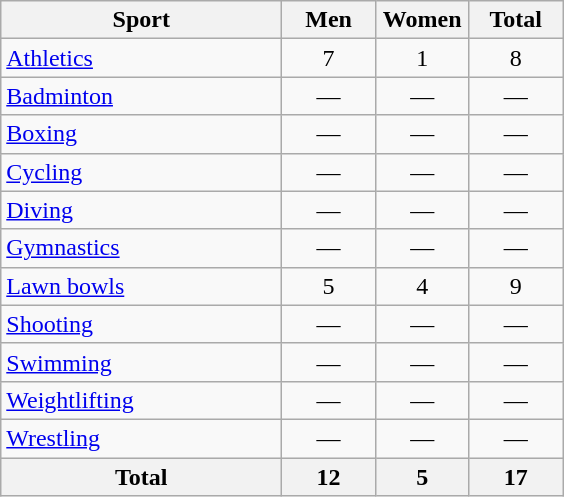<table class="wikitable sortable" style="text-align:center;">
<tr>
<th width="180">Sport</th>
<th width="55">Men</th>
<th width="55">Women</th>
<th width="55">Total</th>
</tr>
<tr>
<td align="left"><a href='#'>Athletics</a></td>
<td>7</td>
<td>1</td>
<td>8</td>
</tr>
<tr>
<td align="left"><a href='#'>Badminton</a></td>
<td>—</td>
<td>—</td>
<td>—</td>
</tr>
<tr>
<td align="left"><a href='#'>Boxing</a></td>
<td>—</td>
<td>—</td>
<td>—</td>
</tr>
<tr>
<td align="left"><a href='#'>Cycling</a></td>
<td>—</td>
<td>—</td>
<td>—</td>
</tr>
<tr>
<td align="left"><a href='#'>Diving</a></td>
<td>—</td>
<td>—</td>
<td>—</td>
</tr>
<tr>
<td align="left"><a href='#'>Gymnastics</a></td>
<td>—</td>
<td>—</td>
<td>—</td>
</tr>
<tr>
<td align="left"><a href='#'>Lawn bowls</a></td>
<td>5</td>
<td>4</td>
<td>9</td>
</tr>
<tr>
<td align="left"><a href='#'>Shooting</a></td>
<td>—</td>
<td>—</td>
<td>—</td>
</tr>
<tr>
<td align="left"><a href='#'>Swimming</a></td>
<td>—</td>
<td>—</td>
<td>—</td>
</tr>
<tr>
<td align="left"><a href='#'>Weightlifting</a></td>
<td>—</td>
<td>—</td>
<td>—</td>
</tr>
<tr>
<td align="left"><a href='#'>Wrestling</a></td>
<td>—</td>
<td>—</td>
<td>—</td>
</tr>
<tr>
<th>Total</th>
<th>12</th>
<th>5</th>
<th>17</th>
</tr>
</table>
